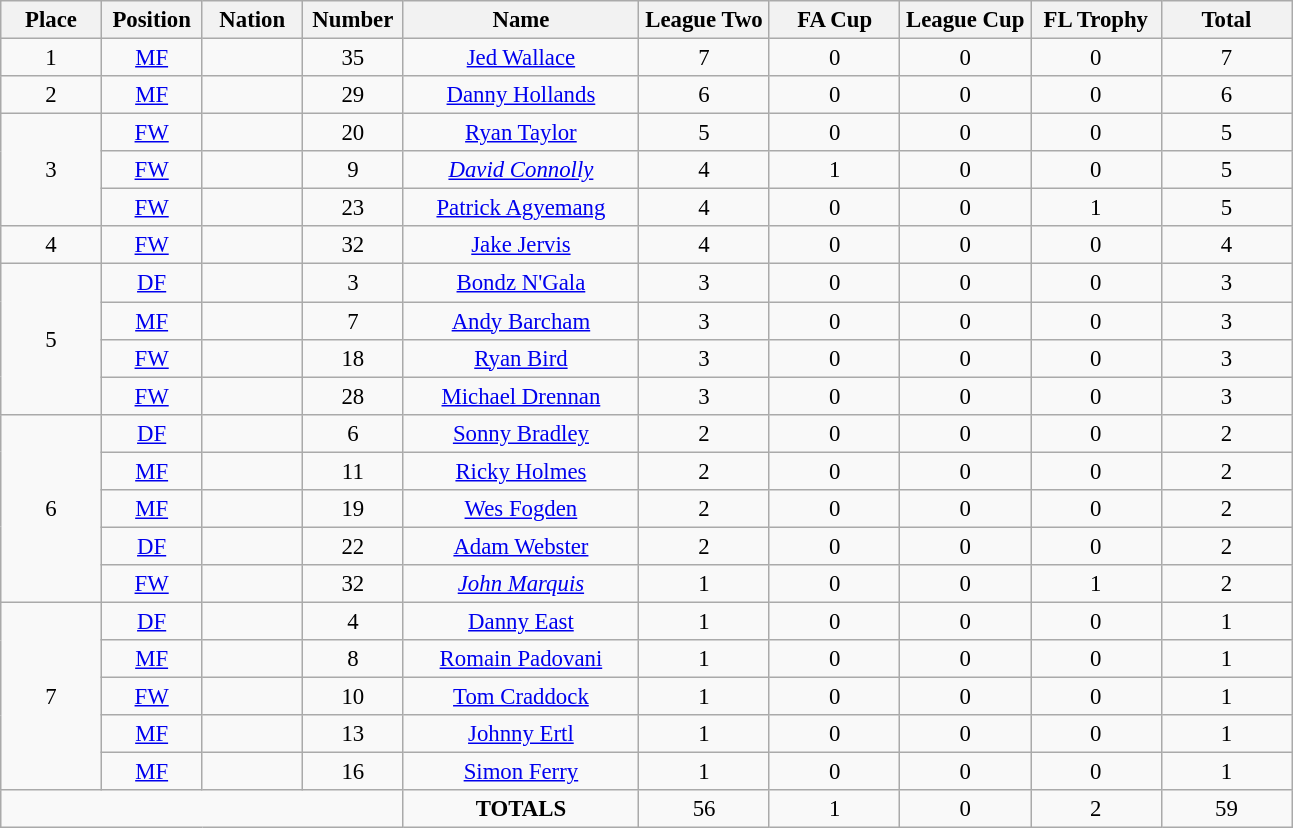<table class="wikitable" style="font-size:95%;text-align:center">
<tr>
<th width=60>Place</th>
<th width=60>Position</th>
<th width=60>Nation</th>
<th width=60>Number</th>
<th width=150>Name</th>
<th width=80>League Two</th>
<th width=80>FA Cup</th>
<th width=80>League Cup</th>
<th width=80>FL Trophy</th>
<th width=80>Total</th>
</tr>
<tr>
<td>1</td>
<td><a href='#'>MF</a></td>
<td></td>
<td>35</td>
<td><a href='#'>Jed Wallace</a></td>
<td>7</td>
<td>0</td>
<td>0</td>
<td>0</td>
<td>7</td>
</tr>
<tr>
<td>2</td>
<td><a href='#'>MF</a></td>
<td></td>
<td>29</td>
<td><a href='#'>Danny Hollands</a></td>
<td>6</td>
<td>0</td>
<td>0</td>
<td>0</td>
<td>6</td>
</tr>
<tr>
<td rowspan="3">3</td>
<td><a href='#'>FW</a></td>
<td></td>
<td>20</td>
<td><a href='#'>Ryan Taylor</a></td>
<td>5</td>
<td>0</td>
<td>0</td>
<td>0</td>
<td>5</td>
</tr>
<tr>
<td><a href='#'>FW</a></td>
<td></td>
<td>9</td>
<td><em><a href='#'>David Connolly</a></em></td>
<td>4</td>
<td>1</td>
<td>0</td>
<td>0</td>
<td>5</td>
</tr>
<tr>
<td><a href='#'>FW</a></td>
<td></td>
<td>23</td>
<td><a href='#'>Patrick Agyemang</a></td>
<td>4</td>
<td>0</td>
<td>0</td>
<td>1</td>
<td>5</td>
</tr>
<tr>
<td>4</td>
<td><a href='#'>FW</a></td>
<td></td>
<td>32</td>
<td><a href='#'>Jake Jervis</a></td>
<td>4</td>
<td>0</td>
<td>0</td>
<td>0</td>
<td>4</td>
</tr>
<tr>
<td rowspan="4">5</td>
<td><a href='#'>DF</a></td>
<td></td>
<td>3</td>
<td><a href='#'>Bondz N'Gala</a></td>
<td>3</td>
<td>0</td>
<td>0</td>
<td>0</td>
<td>3</td>
</tr>
<tr>
<td><a href='#'>MF</a></td>
<td></td>
<td>7</td>
<td><a href='#'>Andy Barcham</a></td>
<td>3</td>
<td>0</td>
<td>0</td>
<td>0</td>
<td>3</td>
</tr>
<tr>
<td><a href='#'>FW</a></td>
<td></td>
<td>18</td>
<td><a href='#'>Ryan Bird</a></td>
<td>3</td>
<td>0</td>
<td>0</td>
<td>0</td>
<td>3</td>
</tr>
<tr>
<td><a href='#'>FW</a></td>
<td></td>
<td>28</td>
<td><a href='#'>Michael Drennan</a></td>
<td>3</td>
<td>0</td>
<td>0</td>
<td>0</td>
<td>3</td>
</tr>
<tr>
<td rowspan="5">6</td>
<td><a href='#'>DF</a></td>
<td></td>
<td>6</td>
<td><a href='#'>Sonny Bradley</a></td>
<td>2</td>
<td>0</td>
<td>0</td>
<td>0</td>
<td>2</td>
</tr>
<tr>
<td><a href='#'>MF</a></td>
<td></td>
<td>11</td>
<td><a href='#'>Ricky Holmes</a></td>
<td>2</td>
<td>0</td>
<td>0</td>
<td>0</td>
<td>2</td>
</tr>
<tr>
<td><a href='#'>MF</a></td>
<td></td>
<td>19</td>
<td><a href='#'>Wes Fogden</a></td>
<td>2</td>
<td>0</td>
<td>0</td>
<td>0</td>
<td>2</td>
</tr>
<tr>
<td><a href='#'>DF</a></td>
<td></td>
<td>22</td>
<td><a href='#'>Adam Webster</a></td>
<td>2</td>
<td>0</td>
<td>0</td>
<td>0</td>
<td>2</td>
</tr>
<tr>
<td><a href='#'>FW</a></td>
<td></td>
<td>32</td>
<td><em><a href='#'>John Marquis</a></em></td>
<td>1</td>
<td>0</td>
<td>0</td>
<td>1</td>
<td>2</td>
</tr>
<tr>
<td rowspan="5">7</td>
<td><a href='#'>DF</a></td>
<td></td>
<td>4</td>
<td><a href='#'>Danny East</a></td>
<td>1</td>
<td>0</td>
<td>0</td>
<td>0</td>
<td>1</td>
</tr>
<tr>
<td><a href='#'>MF</a></td>
<td></td>
<td>8</td>
<td><a href='#'>Romain Padovani</a></td>
<td>1</td>
<td>0</td>
<td>0</td>
<td>0</td>
<td>1</td>
</tr>
<tr>
<td><a href='#'>FW</a></td>
<td></td>
<td>10</td>
<td><a href='#'>Tom Craddock</a></td>
<td>1</td>
<td>0</td>
<td>0</td>
<td>0</td>
<td>1</td>
</tr>
<tr>
<td><a href='#'>MF</a></td>
<td></td>
<td>13</td>
<td><a href='#'>Johnny Ertl</a></td>
<td>1</td>
<td>0</td>
<td>0</td>
<td>0</td>
<td>1</td>
</tr>
<tr>
<td><a href='#'>MF</a></td>
<td></td>
<td>16</td>
<td><a href='#'>Simon Ferry</a></td>
<td>1</td>
<td>0</td>
<td>0</td>
<td>0</td>
<td>1</td>
</tr>
<tr>
<td colspan="4"></td>
<td><strong>TOTALS</strong></td>
<td>56</td>
<td>1</td>
<td>0</td>
<td>2</td>
<td>59</td>
</tr>
</table>
